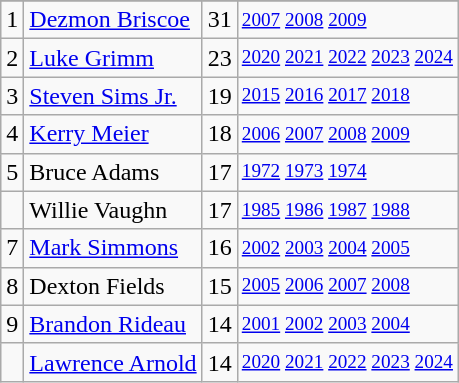<table class="wikitable">
<tr>
</tr>
<tr>
<td>1</td>
<td><a href='#'>Dezmon Briscoe</a></td>
<td>31</td>
<td style="font-size:80%;"><a href='#'>2007</a> <a href='#'>2008</a> <a href='#'>2009</a></td>
</tr>
<tr>
<td>2</td>
<td><a href='#'>Luke Grimm</a></td>
<td>23</td>
<td style="font-size:80%;"><a href='#'>2020</a> <a href='#'>2021</a> <a href='#'>2022</a> <a href='#'>2023</a> <a href='#'>2024</a></td>
</tr>
<tr>
<td>3</td>
<td><a href='#'>Steven Sims Jr.</a></td>
<td>19</td>
<td style="font-size:80%;"><a href='#'>2015</a> <a href='#'>2016</a> <a href='#'>2017</a> <a href='#'>2018</a></td>
</tr>
<tr>
<td>4</td>
<td><a href='#'>Kerry Meier</a></td>
<td>18</td>
<td style="font-size:80%;"><a href='#'>2006</a> <a href='#'>2007</a> <a href='#'>2008</a> <a href='#'>2009</a></td>
</tr>
<tr>
<td>5</td>
<td>Bruce Adams</td>
<td>17</td>
<td style="font-size:80%;"><a href='#'>1972</a> <a href='#'>1973</a> <a href='#'>1974</a></td>
</tr>
<tr>
<td></td>
<td>Willie Vaughn</td>
<td>17</td>
<td style="font-size:80%;"><a href='#'>1985</a> <a href='#'>1986</a> <a href='#'>1987</a> <a href='#'>1988</a></td>
</tr>
<tr>
<td>7</td>
<td><a href='#'>Mark Simmons</a></td>
<td>16</td>
<td style="font-size:80%;"><a href='#'>2002</a> <a href='#'>2003</a> <a href='#'>2004</a> <a href='#'>2005</a></td>
</tr>
<tr>
<td>8</td>
<td>Dexton Fields</td>
<td>15</td>
<td style="font-size:80%;"><a href='#'>2005</a> <a href='#'>2006</a> <a href='#'>2007</a> <a href='#'>2008</a></td>
</tr>
<tr>
<td>9</td>
<td><a href='#'>Brandon Rideau</a></td>
<td>14</td>
<td style="font-size:80%;"><a href='#'>2001</a> <a href='#'>2002</a> <a href='#'>2003</a> <a href='#'>2004</a></td>
</tr>
<tr>
<td></td>
<td><a href='#'>Lawrence Arnold</a></td>
<td>14</td>
<td style="font-size:80%;"><a href='#'>2020</a> <a href='#'>2021</a> <a href='#'>2022</a> <a href='#'>2023</a> <a href='#'>2024</a></td>
</tr>
</table>
